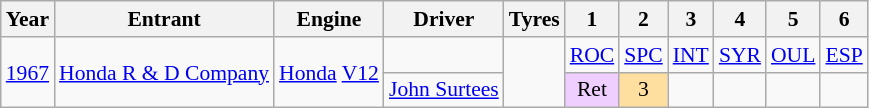<table class="wikitable" style="text-align:center; font-size:90%">
<tr>
<th>Year</th>
<th>Entrant</th>
<th>Engine</th>
<th>Driver</th>
<th>Tyres</th>
<th>1</th>
<th>2</th>
<th>3</th>
<th>4</th>
<th>5</th>
<th>6</th>
</tr>
<tr>
<td rowspan=2><a href='#'>1967</a></td>
<td rowspan=2><a href='#'>Honda R & D Company</a></td>
<td rowspan=2><a href='#'>Honda</a> <a href='#'>V12</a></td>
<td></td>
<td rowspan=2></td>
<td><a href='#'>ROC</a></td>
<td><a href='#'>SPC</a></td>
<td><a href='#'>INT</a></td>
<td><a href='#'>SYR</a></td>
<td><a href='#'>OUL</a></td>
<td><a href='#'>ESP</a></td>
</tr>
<tr>
<td align="left"><a href='#'>John Surtees</a></td>
<td style="background:#EFCFFF;">Ret</td>
<td style="background:#FFDF9F;">3</td>
<td></td>
<td></td>
<td></td>
<td></td>
</tr>
</table>
